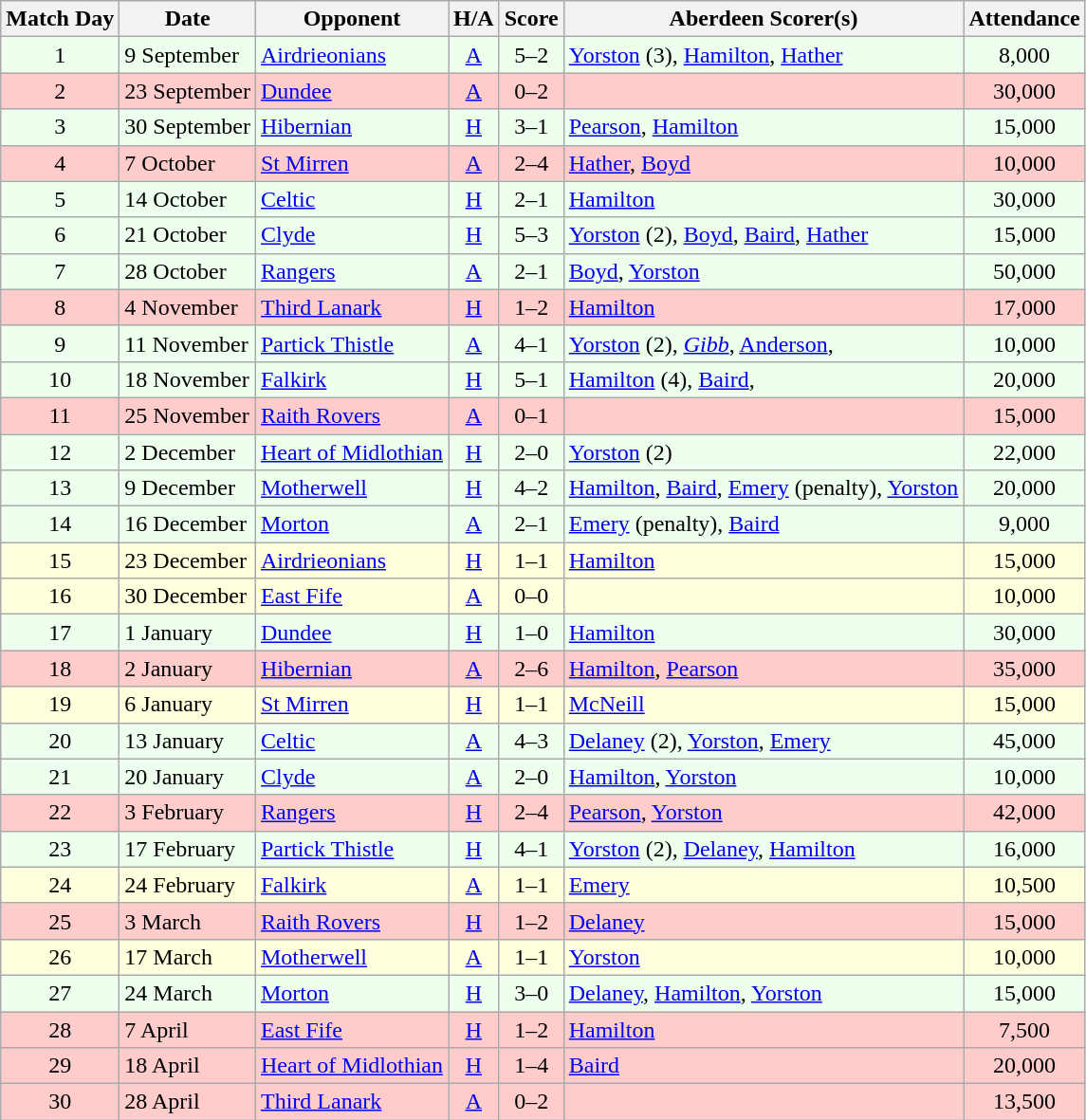<table class="wikitable" style="text-align:center">
<tr>
<th>Match Day</th>
<th>Date</th>
<th>Opponent</th>
<th>H/A</th>
<th>Score</th>
<th>Aberdeen Scorer(s)</th>
<th>Attendance</th>
</tr>
<tr bgcolor=#EEFFEE>
<td>1</td>
<td align=left>9 September</td>
<td align=left><a href='#'>Airdrieonians</a></td>
<td><a href='#'>A</a></td>
<td>5–2</td>
<td align=left><a href='#'>Yorston</a> (3), <a href='#'>Hamilton</a>, <a href='#'>Hather</a></td>
<td>8,000</td>
</tr>
<tr bgcolor=#FFCCCC>
<td>2</td>
<td align=left>23 September</td>
<td align=left><a href='#'>Dundee</a></td>
<td><a href='#'>A</a></td>
<td>0–2</td>
<td align=left></td>
<td>30,000</td>
</tr>
<tr bgcolor=#EEFFEE>
<td>3</td>
<td align=left>30 September</td>
<td align=left><a href='#'>Hibernian</a></td>
<td><a href='#'>H</a></td>
<td>3–1</td>
<td align=left><a href='#'>Pearson</a>, <a href='#'>Hamilton</a></td>
<td>15,000</td>
</tr>
<tr bgcolor=#FFCCCC>
<td>4</td>
<td align=left>7 October</td>
<td align=left><a href='#'>St Mirren</a></td>
<td><a href='#'>A</a></td>
<td>2–4</td>
<td align=left><a href='#'>Hather</a>, <a href='#'>Boyd</a></td>
<td>10,000</td>
</tr>
<tr bgcolor=#EEFFEE>
<td>5</td>
<td align=left>14 October</td>
<td align=left><a href='#'>Celtic</a></td>
<td><a href='#'>H</a></td>
<td>2–1</td>
<td align=left><a href='#'>Hamilton</a></td>
<td>30,000</td>
</tr>
<tr bgcolor=#EEFFEE>
<td>6</td>
<td align=left>21 October</td>
<td align=left><a href='#'>Clyde</a></td>
<td><a href='#'>H</a></td>
<td>5–3</td>
<td align=left><a href='#'>Yorston</a> (2), <a href='#'>Boyd</a>, <a href='#'>Baird</a>, <a href='#'>Hather</a></td>
<td>15,000</td>
</tr>
<tr bgcolor=#EEFFEE>
<td>7</td>
<td align=left>28 October</td>
<td align=left><a href='#'>Rangers</a></td>
<td><a href='#'>A</a></td>
<td>2–1</td>
<td align=left><a href='#'>Boyd</a>, <a href='#'>Yorston</a></td>
<td>50,000</td>
</tr>
<tr bgcolor=#FFCCCC>
<td>8</td>
<td align=left>4 November</td>
<td align=left><a href='#'>Third Lanark</a></td>
<td><a href='#'>H</a></td>
<td>1–2</td>
<td align=left><a href='#'>Hamilton</a></td>
<td>17,000</td>
</tr>
<tr bgcolor=#EEFFEE>
<td>9</td>
<td align=left>11 November</td>
<td align=left><a href='#'>Partick Thistle</a></td>
<td><a href='#'>A</a></td>
<td>4–1</td>
<td align=left><a href='#'>Yorston</a> (2), <em><a href='#'>Gibb</a></em>, <a href='#'>Anderson</a>,</td>
<td>10,000</td>
</tr>
<tr bgcolor=#EEFFEE>
<td>10</td>
<td align=left>18 November</td>
<td align=left><a href='#'>Falkirk</a></td>
<td><a href='#'>H</a></td>
<td>5–1</td>
<td align=left><a href='#'>Hamilton</a> (4), <a href='#'>Baird</a>,</td>
<td>20,000</td>
</tr>
<tr bgcolor=#FFCCCC>
<td>11</td>
<td align=left>25 November</td>
<td align=left><a href='#'>Raith Rovers</a></td>
<td><a href='#'>A</a></td>
<td>0–1</td>
<td align=left></td>
<td>15,000</td>
</tr>
<tr bgcolor=#EEFFEE>
<td>12</td>
<td align=left>2 December</td>
<td align=left><a href='#'>Heart of Midlothian</a></td>
<td><a href='#'>H</a></td>
<td>2–0</td>
<td align=left><a href='#'>Yorston</a> (2)</td>
<td>22,000</td>
</tr>
<tr bgcolor=#EEFFEE>
<td>13</td>
<td align=left>9 December</td>
<td align=left><a href='#'>Motherwell</a></td>
<td><a href='#'>H</a></td>
<td>4–2</td>
<td align=left><a href='#'>Hamilton</a>, <a href='#'>Baird</a>, <a href='#'>Emery</a> (penalty), <a href='#'>Yorston</a></td>
<td>20,000</td>
</tr>
<tr bgcolor=#EEFFEE>
<td>14</td>
<td align=left>16 December</td>
<td align=left><a href='#'>Morton</a></td>
<td><a href='#'>A</a></td>
<td>2–1</td>
<td align=left><a href='#'>Emery</a> (penalty), <a href='#'>Baird</a></td>
<td>9,000</td>
</tr>
<tr bgcolor=#FFFFDD>
<td>15</td>
<td align=left>23 December</td>
<td align=left><a href='#'>Airdrieonians</a></td>
<td><a href='#'>H</a></td>
<td>1–1</td>
<td align=left><a href='#'>Hamilton</a></td>
<td>15,000</td>
</tr>
<tr bgcolor=#FFFFDD>
<td>16</td>
<td align=left>30 December</td>
<td align=left><a href='#'>East Fife</a></td>
<td><a href='#'>A</a></td>
<td>0–0</td>
<td align=left></td>
<td>10,000</td>
</tr>
<tr bgcolor=#EEFFEE>
<td>17</td>
<td align=left>1 January</td>
<td align=left><a href='#'>Dundee</a></td>
<td><a href='#'>H</a></td>
<td>1–0</td>
<td align=left><a href='#'>Hamilton</a></td>
<td>30,000</td>
</tr>
<tr bgcolor=#FFCCCC>
<td>18</td>
<td align=left>2 January</td>
<td align=left><a href='#'>Hibernian</a></td>
<td><a href='#'>A</a></td>
<td>2–6</td>
<td align=left><a href='#'>Hamilton</a>, <a href='#'>Pearson</a></td>
<td>35,000</td>
</tr>
<tr bgcolor=#FFFFDD>
<td>19</td>
<td align=left>6 January</td>
<td align=left><a href='#'>St Mirren</a></td>
<td><a href='#'>H</a></td>
<td>1–1</td>
<td align=left><a href='#'>McNeill</a></td>
<td>15,000</td>
</tr>
<tr bgcolor=#EEFFEE>
<td>20</td>
<td align=left>13 January</td>
<td align=left><a href='#'>Celtic</a></td>
<td><a href='#'>A</a></td>
<td>4–3</td>
<td align=left><a href='#'>Delaney</a> (2), <a href='#'>Yorston</a>, <a href='#'>Emery</a></td>
<td>45,000</td>
</tr>
<tr bgcolor=#EEFFEE>
<td>21</td>
<td align=left>20 January</td>
<td align=left><a href='#'>Clyde</a></td>
<td><a href='#'>A</a></td>
<td>2–0</td>
<td align=left><a href='#'>Hamilton</a>, <a href='#'>Yorston</a></td>
<td>10,000</td>
</tr>
<tr bgcolor=#FFCCCC>
<td>22</td>
<td align=left>3 February</td>
<td align=left><a href='#'>Rangers</a></td>
<td><a href='#'>H</a></td>
<td>2–4</td>
<td align=left><a href='#'>Pearson</a>, <a href='#'>Yorston</a></td>
<td>42,000</td>
</tr>
<tr bgcolor=#EEFFEE>
<td>23</td>
<td align=left>17 February</td>
<td align=left><a href='#'>Partick Thistle</a></td>
<td><a href='#'>H</a></td>
<td>4–1</td>
<td align=left><a href='#'>Yorston</a> (2), <a href='#'>Delaney</a>, <a href='#'>Hamilton</a></td>
<td>16,000</td>
</tr>
<tr bgcolor=#FFFFDD>
<td>24</td>
<td align=left>24 February</td>
<td align=left><a href='#'>Falkirk</a></td>
<td><a href='#'>A</a></td>
<td>1–1</td>
<td align=left><a href='#'>Emery</a></td>
<td>10,500</td>
</tr>
<tr bgcolor=#FFCCCC>
<td>25</td>
<td align=left>3 March</td>
<td align=left><a href='#'>Raith Rovers</a></td>
<td><a href='#'>H</a></td>
<td>1–2</td>
<td align=left><a href='#'>Delaney</a></td>
<td>15,000</td>
</tr>
<tr bgcolor=#FFFFDD>
<td>26</td>
<td align=left>17 March</td>
<td align=left><a href='#'>Motherwell</a></td>
<td><a href='#'>A</a></td>
<td>1–1</td>
<td align=left><a href='#'>Yorston</a></td>
<td>10,000</td>
</tr>
<tr bgcolor=#EEFFEE>
<td>27</td>
<td align=left>24 March</td>
<td align=left><a href='#'>Morton</a></td>
<td><a href='#'>H</a></td>
<td>3–0</td>
<td align=left><a href='#'>Delaney</a>, <a href='#'>Hamilton</a>, <a href='#'>Yorston</a></td>
<td>15,000</td>
</tr>
<tr bgcolor=#FFCCCC>
<td>28</td>
<td align=left>7 April</td>
<td align=left><a href='#'>East Fife</a></td>
<td><a href='#'>H</a></td>
<td>1–2</td>
<td align=left><a href='#'>Hamilton</a></td>
<td>7,500</td>
</tr>
<tr bgcolor=#FFCCCC>
<td>29</td>
<td align=left>18 April</td>
<td align=left><a href='#'>Heart of Midlothian</a></td>
<td><a href='#'>H</a></td>
<td>1–4</td>
<td align=left><a href='#'>Baird</a></td>
<td>20,000</td>
</tr>
<tr bgcolor=#FFCCCC>
<td>30</td>
<td align=left>28 April</td>
<td align=left><a href='#'>Third Lanark</a></td>
<td><a href='#'>A</a></td>
<td>0–2</td>
<td align=left></td>
<td>13,500</td>
</tr>
</table>
